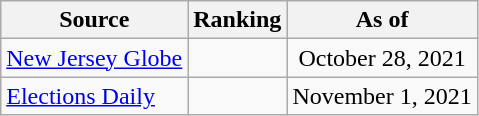<table class="wikitable" style="text-align:center">
<tr>
<th>Source</th>
<th>Ranking</th>
<th>As of</th>
</tr>
<tr>
<td align=left><a href='#'>New Jersey Globe</a></td>
<td></td>
<td>October 28, 2021</td>
</tr>
<tr>
<td align=left><a href='#'>Elections Daily</a></td>
<td></td>
<td>November 1, 2021</td>
</tr>
</table>
